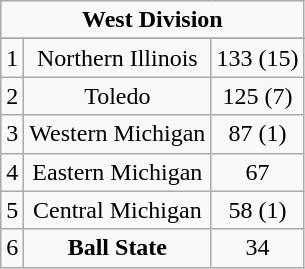<table class="wikitable">
<tr align="center">
<td align="center" Colspan="3"><strong>West Division</strong></td>
</tr>
<tr align="center">
</tr>
<tr align="center">
<td>1</td>
<td>Northern Illinois</td>
<td>133 (15)</td>
</tr>
<tr align="center">
<td>2</td>
<td>Toledo</td>
<td>125 (7)</td>
</tr>
<tr align="center">
<td>3</td>
<td>Western Michigan</td>
<td>87 (1)</td>
</tr>
<tr align="center">
<td>4</td>
<td>Eastern Michigan</td>
<td>67</td>
</tr>
<tr align="center">
<td>5</td>
<td>Central Michigan</td>
<td>58 (1)</td>
</tr>
<tr align="center">
<td>6</td>
<td><strong>Ball State</strong></td>
<td>34</td>
</tr>
</table>
